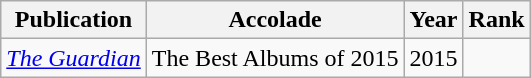<table class="wikitable">
<tr>
<th>Publication</th>
<th>Accolade</th>
<th>Year</th>
<th>Rank</th>
</tr>
<tr>
<td><em><a href='#'>The Guardian</a></em></td>
<td>The Best Albums of 2015</td>
<td>2015</td>
<td></td>
</tr>
</table>
